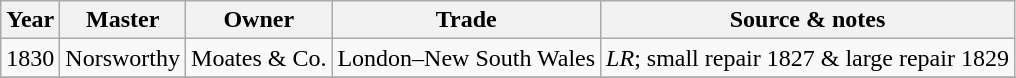<table class=" wikitable">
<tr>
<th>Year</th>
<th>Master</th>
<th>Owner</th>
<th>Trade</th>
<th>Source & notes</th>
</tr>
<tr>
<td>1830</td>
<td>Norsworthy</td>
<td>Moates & Co.</td>
<td>London–New South Wales</td>
<td><em>LR</em>; small repair 1827 & large repair 1829</td>
</tr>
<tr>
</tr>
</table>
